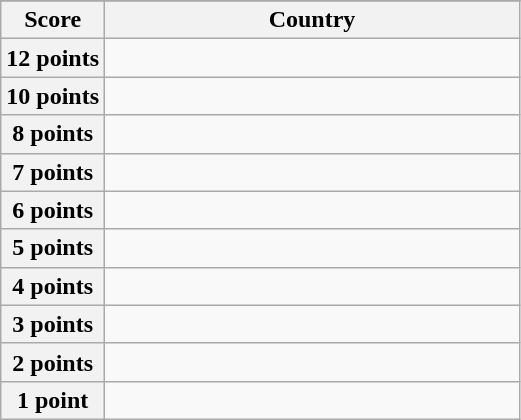<table class="wikitable">
<tr>
</tr>
<tr>
<th scope="col" width="20%">Score</th>
<th scope="col">Country</th>
</tr>
<tr>
<th scope="row">12 points</th>
<td></td>
</tr>
<tr>
<th scope="row">10 points</th>
<td></td>
</tr>
<tr>
<th scope="row">8 points</th>
<td></td>
</tr>
<tr>
<th scope="row">7 points</th>
<td></td>
</tr>
<tr>
<th scope="row">6 points</th>
<td></td>
</tr>
<tr>
<th scope="row">5 points</th>
<td></td>
</tr>
<tr>
<th scope="row">4 points</th>
<td></td>
</tr>
<tr>
<th scope="row">3 points</th>
<td></td>
</tr>
<tr>
<th scope="row">2 points</th>
<td></td>
</tr>
<tr>
<th scope="row">1 point</th>
<td></td>
</tr>
</table>
